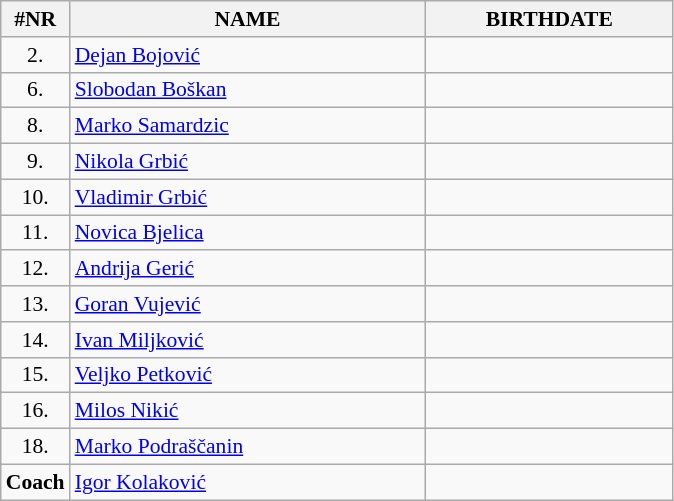<table class="wikitable" style="border-collapse: collapse; font-size: 90%;">
<tr>
<th>#NR</th>
<th align="left" style="width: 16em">NAME</th>
<th align="center" style="width: 11em">BIRTHDATE</th>
</tr>
<tr>
<td align="center">2.</td>
<td><a href='#'>Dejan Bojović</a></td>
<td align="center"></td>
</tr>
<tr>
<td align="center">6.</td>
<td><a href='#'>Slobodan Boškan</a></td>
<td align="center"></td>
</tr>
<tr>
<td align="center">8.</td>
<td><a href='#'>Marko Samardzic</a></td>
<td align="center"></td>
</tr>
<tr>
<td align="center">9.</td>
<td><a href='#'>Nikola Grbić</a></td>
<td align="center"></td>
</tr>
<tr>
<td align="center">10.</td>
<td><a href='#'>Vladimir Grbić</a></td>
<td align="center"></td>
</tr>
<tr>
<td align="center">11.</td>
<td><a href='#'>Novica Bjelica</a></td>
<td align="center"></td>
</tr>
<tr>
<td align="center">12.</td>
<td><a href='#'>Andrija Gerić</a></td>
<td align="center"></td>
</tr>
<tr>
<td align="center">13.</td>
<td><a href='#'>Goran Vujević</a></td>
<td align="center"></td>
</tr>
<tr>
<td align="center">14.</td>
<td><a href='#'>Ivan Miljković</a></td>
<td align="center"></td>
</tr>
<tr>
<td align="center">15.</td>
<td><a href='#'>Veljko Petković</a></td>
<td align="center"></td>
</tr>
<tr>
<td align="center">16.</td>
<td><a href='#'>Milos Nikić</a></td>
<td align="center"></td>
</tr>
<tr>
<td align="center">18.</td>
<td><a href='#'>Marko Podraščanin</a></td>
<td align="center"></td>
</tr>
<tr>
<td align="center"><strong>Coach</strong></td>
<td><a href='#'>Igor Kolaković</a></td>
<td align="center"></td>
</tr>
</table>
